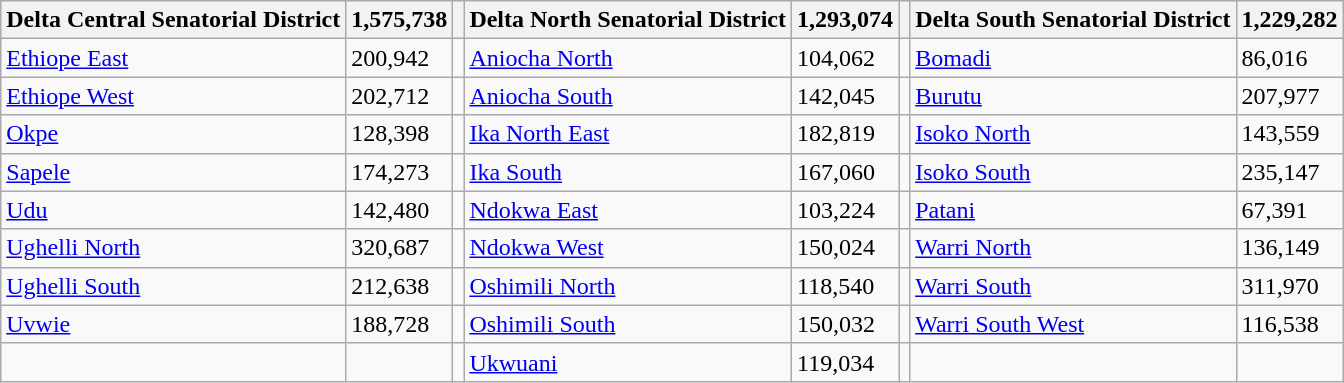<table class="wikitable">
<tr>
<th>Delta Central Senatorial District</th>
<th>1,575,738</th>
<th></th>
<th>Delta North Senatorial District</th>
<th>1,293,074</th>
<th></th>
<th>Delta South Senatorial District</th>
<th>1,229,282</th>
</tr>
<tr>
<td><a href='#'>Ethiope East</a></td>
<td>200,942</td>
<td></td>
<td><a href='#'>Aniocha North</a></td>
<td>104,062</td>
<td></td>
<td><a href='#'>Bomadi</a></td>
<td>86,016</td>
</tr>
<tr>
<td><a href='#'>Ethiope West</a></td>
<td>202,712</td>
<td></td>
<td><a href='#'>Aniocha South</a></td>
<td>142,045</td>
<td></td>
<td><a href='#'>Burutu</a></td>
<td>207,977</td>
</tr>
<tr>
<td><a href='#'>Okpe</a></td>
<td>128,398</td>
<td></td>
<td><a href='#'>Ika North East</a></td>
<td>182,819</td>
<td></td>
<td><a href='#'>Isoko North</a></td>
<td>143,559</td>
</tr>
<tr>
<td><a href='#'>Sapele</a></td>
<td>174,273</td>
<td></td>
<td><a href='#'>Ika South</a></td>
<td>167,060</td>
<td></td>
<td><a href='#'>Isoko South</a></td>
<td>235,147</td>
</tr>
<tr>
<td><a href='#'>Udu</a></td>
<td>142,480</td>
<td></td>
<td><a href='#'>Ndokwa East</a></td>
<td>103,224</td>
<td></td>
<td><a href='#'>Patani</a></td>
<td>67,391</td>
</tr>
<tr>
<td><a href='#'>Ughelli North</a></td>
<td>320,687</td>
<td></td>
<td><a href='#'>Ndokwa West</a></td>
<td>150,024</td>
<td></td>
<td><a href='#'>Warri North</a></td>
<td>136,149</td>
</tr>
<tr>
<td><a href='#'>Ughelli South</a></td>
<td>212,638</td>
<td></td>
<td><a href='#'>Oshimili North</a></td>
<td>118,540</td>
<td></td>
<td><a href='#'>Warri South</a></td>
<td>311,970</td>
</tr>
<tr>
<td><a href='#'>Uvwie</a></td>
<td>188,728</td>
<td></td>
<td><a href='#'>Oshimili South</a></td>
<td>150,032</td>
<td></td>
<td><a href='#'>Warri South West</a></td>
<td>116,538</td>
</tr>
<tr>
<td></td>
<td></td>
<td></td>
<td><a href='#'>Ukwuani</a></td>
<td>119,034</td>
<td></td>
<td></td>
<td></td>
</tr>
</table>
